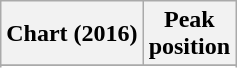<table class="wikitable sortable plainrowheaders" style="text-align:center">
<tr>
<th>Chart (2016)</th>
<th>Peak<br>position</th>
</tr>
<tr>
</tr>
<tr>
</tr>
</table>
